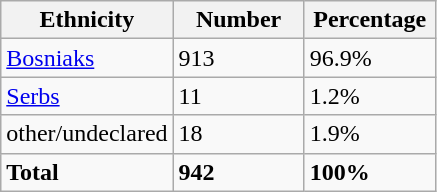<table class="wikitable">
<tr>
<th width="100px">Ethnicity</th>
<th width="80px">Number</th>
<th width="80px">Percentage</th>
</tr>
<tr>
<td><a href='#'>Bosniaks</a></td>
<td>913</td>
<td>96.9%</td>
</tr>
<tr>
<td><a href='#'>Serbs</a></td>
<td>11</td>
<td>1.2%</td>
</tr>
<tr>
<td>other/undeclared</td>
<td>18</td>
<td>1.9%</td>
</tr>
<tr>
<td><strong>Total</strong></td>
<td><strong>942</strong></td>
<td><strong>100%</strong></td>
</tr>
</table>
